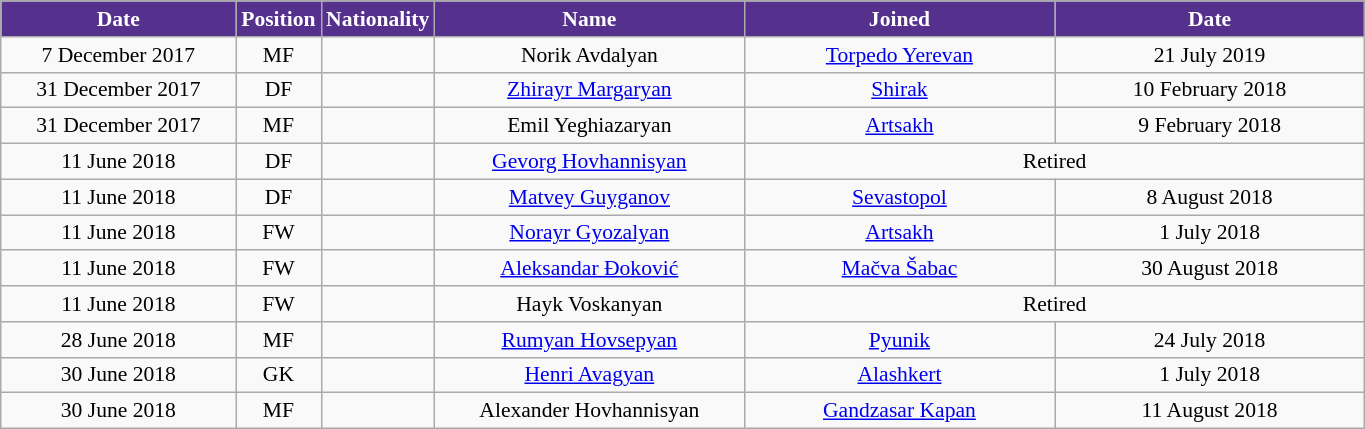<table class="wikitable"  style="text-align:center; font-size:90%; ">
<tr>
<th style="background:#55308D; color:white; width:150px;">Date</th>
<th style="background:#55308D; color:white; width:50px;">Position</th>
<th style="background:#55308D; color:white; width:50px;">Nationality</th>
<th style="background:#55308D; color:white; width:200px;">Name</th>
<th style="background:#55308D; color:white; width:200px;">Joined</th>
<th style="background:#55308D; color:white; width:200px;">Date</th>
</tr>
<tr>
<td>7 December 2017</td>
<td>MF</td>
<td></td>
<td>Norik Avdalyan</td>
<td><a href='#'>Torpedo Yerevan</a></td>
<td>21 July 2019</td>
</tr>
<tr>
<td>31 December 2017</td>
<td>DF</td>
<td></td>
<td><a href='#'>Zhirayr Margaryan</a></td>
<td><a href='#'>Shirak</a></td>
<td>10 February 2018</td>
</tr>
<tr>
<td>31 December 2017</td>
<td>MF</td>
<td></td>
<td>Emil Yeghiazaryan</td>
<td><a href='#'>Artsakh</a></td>
<td>9 February 2018</td>
</tr>
<tr>
<td>11 June 2018</td>
<td>DF</td>
<td></td>
<td><a href='#'>Gevorg Hovhannisyan</a></td>
<td colspan="2">Retired</td>
</tr>
<tr>
<td>11 June 2018</td>
<td>DF</td>
<td></td>
<td><a href='#'>Matvey Guyganov</a></td>
<td><a href='#'>Sevastopol</a></td>
<td>8 August 2018</td>
</tr>
<tr>
<td>11 June 2018</td>
<td>FW</td>
<td></td>
<td><a href='#'>Norayr Gyozalyan</a></td>
<td><a href='#'>Artsakh</a></td>
<td>1 July 2018</td>
</tr>
<tr>
<td>11 June 2018</td>
<td>FW</td>
<td></td>
<td><a href='#'>Aleksandar Đoković</a></td>
<td><a href='#'>Mačva Šabac</a></td>
<td>30 August 2018</td>
</tr>
<tr>
<td>11 June 2018</td>
<td>FW</td>
<td></td>
<td>Hayk Voskanyan</td>
<td colspan="2">Retired</td>
</tr>
<tr>
<td>28 June 2018</td>
<td>MF</td>
<td></td>
<td><a href='#'>Rumyan Hovsepyan</a></td>
<td><a href='#'>Pyunik</a></td>
<td>24 July 2018</td>
</tr>
<tr>
<td>30 June 2018</td>
<td>GK</td>
<td></td>
<td><a href='#'>Henri Avagyan</a></td>
<td><a href='#'>Alashkert</a></td>
<td>1 July 2018</td>
</tr>
<tr>
<td>30 June 2018</td>
<td>MF</td>
<td></td>
<td>Alexander Hovhannisyan</td>
<td><a href='#'>Gandzasar Kapan</a></td>
<td>11 August 2018</td>
</tr>
</table>
